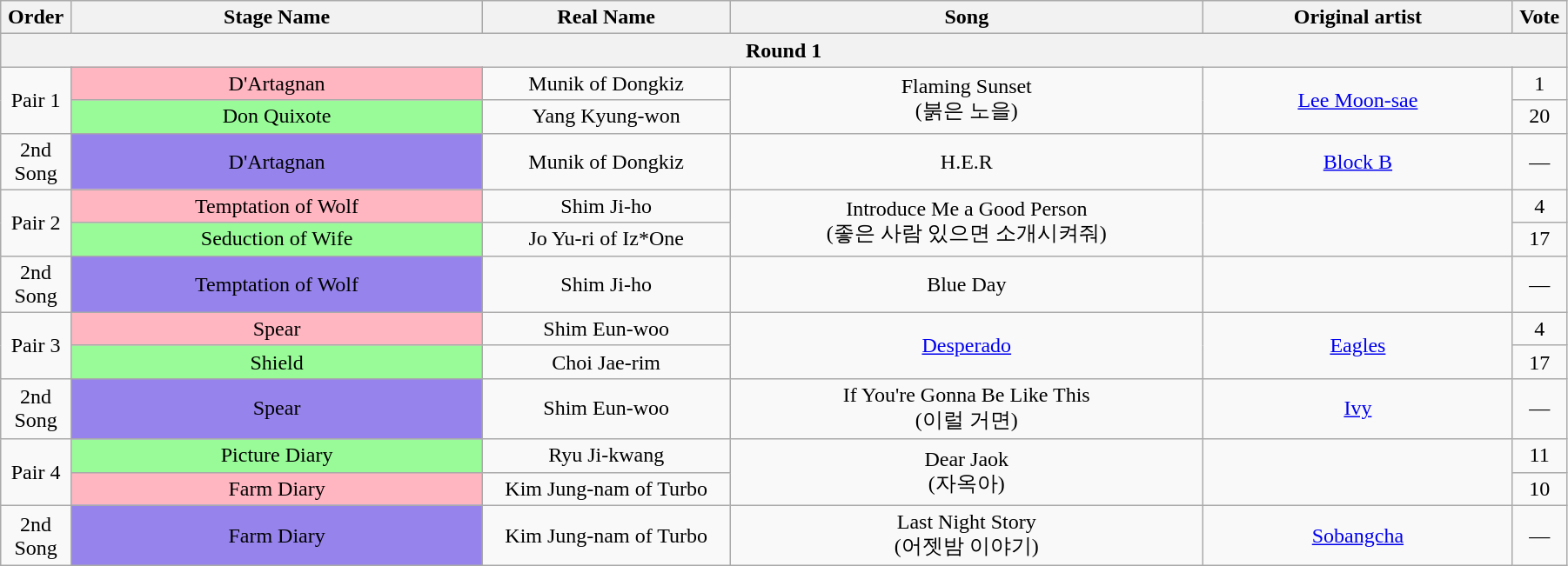<table class="wikitable" style="text-align:center; width:95%;">
<tr>
<th style="width:1%;">Order</th>
<th style="width:20%;">Stage Name</th>
<th style="width:12%;">Real Name</th>
<th style="width:23%;">Song</th>
<th style="width:15%;">Original artist</th>
<th style="width:1%;">Vote</th>
</tr>
<tr>
<th colspan=6>Round 1</th>
</tr>
<tr>
<td rowspan=2>Pair 1</td>
<td bgcolor="lightpink">D'Artagnan</td>
<td>Munik of Dongkiz</td>
<td rowspan=2>Flaming Sunset<br>(붉은 노을)</td>
<td rowspan=2><a href='#'>Lee Moon-sae</a></td>
<td>1</td>
</tr>
<tr>
<td bgcolor="palegreen">Don Quixote</td>
<td>Yang Kyung-won</td>
<td>20</td>
</tr>
<tr>
<td>2nd Song</td>
<td bgcolor="#9683EC">D'Artagnan</td>
<td>Munik of Dongkiz</td>
<td>H.E.R</td>
<td><a href='#'>Block B</a></td>
<td>—</td>
</tr>
<tr>
<td rowspan=2>Pair 2</td>
<td bgcolor="lightpink">Temptation of Wolf</td>
<td>Shim Ji-ho</td>
<td rowspan=2>Introduce Me a Good Person<br>(좋은 사람 있으면 소개시켜줘)</td>
<td rowspan=2></td>
<td>4</td>
</tr>
<tr>
<td bgcolor="palegreen">Seduction of Wife</td>
<td>Jo Yu-ri of Iz*One</td>
<td>17</td>
</tr>
<tr>
<td>2nd Song</td>
<td bgcolor="#9683EC">Temptation of Wolf</td>
<td>Shim Ji-ho</td>
<td>Blue Day</td>
<td></td>
<td>—</td>
</tr>
<tr>
<td rowspan=2>Pair 3</td>
<td bgcolor="lightpink">Spear</td>
<td>Shim Eun-woo</td>
<td rowspan=2><a href='#'>Desperado</a></td>
<td rowspan=2><a href='#'>Eagles</a></td>
<td>4</td>
</tr>
<tr>
<td bgcolor="palegreen">Shield</td>
<td>Choi Jae-rim</td>
<td>17</td>
</tr>
<tr>
<td>2nd Song</td>
<td bgcolor="#9683EC">Spear</td>
<td>Shim Eun-woo</td>
<td>If You're Gonna Be Like This<br>(이럴 거면)</td>
<td><a href='#'>Ivy</a></td>
<td>—</td>
</tr>
<tr>
<td rowspan=2>Pair 4</td>
<td bgcolor="palegreen">Picture Diary</td>
<td>Ryu Ji-kwang</td>
<td rowspan=2>Dear Jaok<br>(자옥아)</td>
<td rowspan=2></td>
<td>11</td>
</tr>
<tr>
<td bgcolor="lightpink">Farm Diary</td>
<td>Kim Jung-nam of Turbo</td>
<td>10</td>
</tr>
<tr>
<td>2nd Song</td>
<td bgcolor="#9683EC">Farm Diary</td>
<td>Kim Jung-nam of Turbo</td>
<td>Last Night Story<br>(어젯밤 이야기)</td>
<td><a href='#'>Sobangcha</a></td>
<td>—</td>
</tr>
</table>
